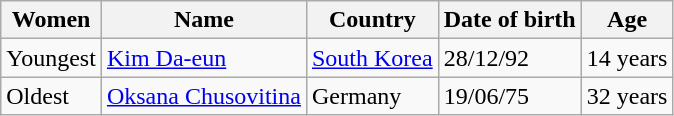<table class="wikitable">
<tr>
<th>Women</th>
<th>Name</th>
<th>Country</th>
<th>Date of birth</th>
<th>Age</th>
</tr>
<tr>
<td>Youngest</td>
<td><a href='#'>Kim Da-eun</a></td>
<td><a href='#'>South Korea</a> </td>
<td>28/12/92</td>
<td>14 years</td>
</tr>
<tr>
<td>Oldest</td>
<td><a href='#'>Oksana Chusovitina</a></td>
<td>Germany </td>
<td>19/06/75</td>
<td>32 years</td>
</tr>
</table>
